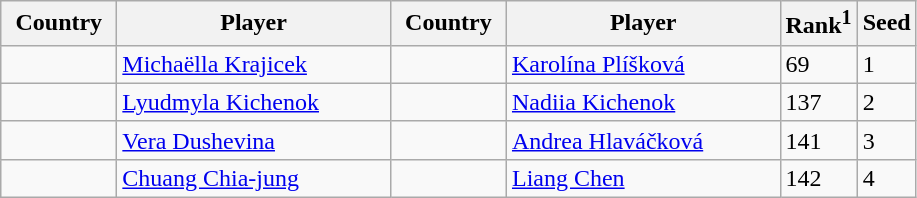<table class="sortable wikitable">
<tr>
<th width="70">Country</th>
<th width="175">Player</th>
<th width="70">Country</th>
<th width="175">Player</th>
<th>Rank<sup>1</sup></th>
<th>Seed</th>
</tr>
<tr>
<td></td>
<td><a href='#'>Michaëlla Krajicek</a></td>
<td></td>
<td><a href='#'>Karolína Plíšková</a></td>
<td>69</td>
<td>1</td>
</tr>
<tr>
<td></td>
<td><a href='#'>Lyudmyla Kichenok</a></td>
<td></td>
<td><a href='#'>Nadiia Kichenok</a></td>
<td>137</td>
<td>2</td>
</tr>
<tr>
<td></td>
<td><a href='#'>Vera Dushevina</a></td>
<td></td>
<td><a href='#'>Andrea Hlaváčková</a></td>
<td>141</td>
<td>3</td>
</tr>
<tr>
<td></td>
<td><a href='#'>Chuang Chia-jung</a></td>
<td></td>
<td><a href='#'>Liang Chen</a></td>
<td>142</td>
<td>4</td>
</tr>
</table>
